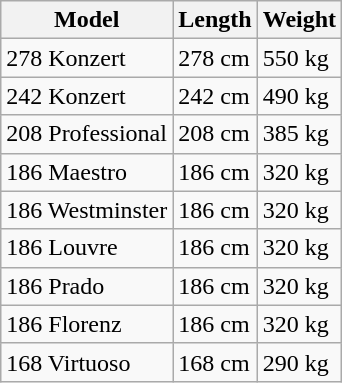<table class="wikitable">
<tr>
<th>Model</th>
<th>Length</th>
<th>Weight</th>
</tr>
<tr>
<td>278 Konzert</td>
<td>278 cm</td>
<td>550 kg</td>
</tr>
<tr>
<td>242 Konzert</td>
<td>242 cm</td>
<td>490 kg</td>
</tr>
<tr>
<td>208 Professional</td>
<td>208 cm</td>
<td>385 kg</td>
</tr>
<tr>
<td>186 Maestro</td>
<td>186 cm</td>
<td>320 kg</td>
</tr>
<tr>
<td>186 Westminster</td>
<td>186 cm</td>
<td>320 kg</td>
</tr>
<tr>
<td>186 Louvre</td>
<td>186 cm</td>
<td>320 kg</td>
</tr>
<tr>
<td>186 Prado</td>
<td>186 cm</td>
<td>320 kg</td>
</tr>
<tr>
<td>186 Florenz</td>
<td>186 cm</td>
<td>320 kg</td>
</tr>
<tr>
<td>168 Virtuoso</td>
<td>168 cm</td>
<td>290 kg</td>
</tr>
</table>
